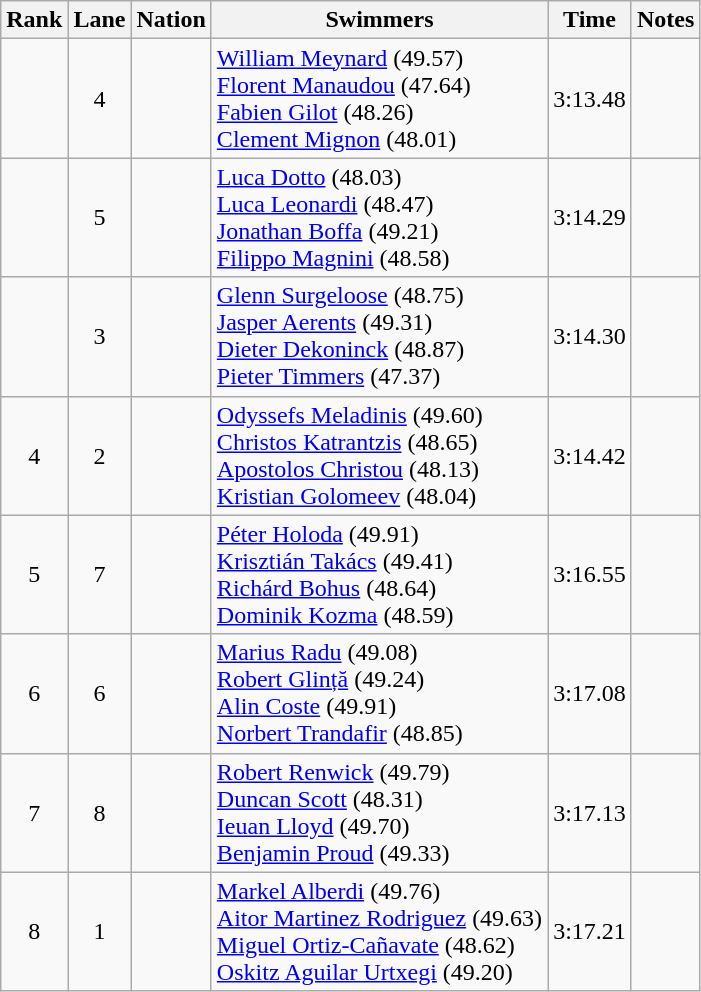<table class="wikitable sortable" style="text-align:center">
<tr>
<th>Rank</th>
<th>Lane</th>
<th>Nation</th>
<th>Swimmers</th>
<th>Time</th>
<th>Notes</th>
</tr>
<tr>
<td></td>
<td>4</td>
<td align=left></td>
<td align=left><a href='#'>William Meynard</a> (49.57)<br><a href='#'>Florent Manaudou</a> (47.64)<br><a href='#'>Fabien Gilot</a> (48.26)<br><a href='#'>Clement Mignon</a> (48.01)</td>
<td>3:13.48</td>
<td></td>
</tr>
<tr>
<td></td>
<td>5</td>
<td align=left></td>
<td align=left><a href='#'>Luca Dotto</a> (48.03)<br><a href='#'>Luca Leonardi</a> (48.47)<br><a href='#'>Jonathan Boffa</a> (49.21)<br><a href='#'>Filippo Magnini</a> (48.58)</td>
<td>3:14.29</td>
<td></td>
</tr>
<tr>
<td></td>
<td>3</td>
<td align=left></td>
<td align=left><a href='#'>Glenn Surgeloose</a> (48.75)<br><a href='#'>Jasper Aerents</a> (49.31)<br><a href='#'>Dieter Dekoninck</a> (48.87)<br><a href='#'>Pieter Timmers</a> (47.37)</td>
<td>3:14.30</td>
<td></td>
</tr>
<tr>
<td>4</td>
<td>2</td>
<td align=left></td>
<td align=left><a href='#'>Odyssefs Meladinis</a> (49.60)<br><a href='#'>Christos Katrantzis</a> (48.65)<br><a href='#'>Apostolos Christou</a> (48.13)<br><a href='#'>Kristian Golomeev</a> (48.04)</td>
<td>3:14.42</td>
<td></td>
</tr>
<tr>
<td>5</td>
<td>7</td>
<td align=left></td>
<td align=left><a href='#'>Péter Holoda</a> (49.91)<br><a href='#'>Krisztián Takács</a> (49.41)<br><a href='#'>Richárd Bohus</a> (48.64)<br><a href='#'>Dominik Kozma</a> (48.59)</td>
<td>3:16.55</td>
<td></td>
</tr>
<tr>
<td>6</td>
<td>6</td>
<td align=left></td>
<td align=left><a href='#'>Marius Radu</a> (49.08)<br><a href='#'>Robert Glință</a> (49.24)<br><a href='#'>Alin Coste</a> (49.91)<br><a href='#'>Norbert Trandafir</a> (48.85)</td>
<td>3:17.08</td>
<td></td>
</tr>
<tr>
<td>7</td>
<td>8</td>
<td align=left></td>
<td align=left><a href='#'>Robert Renwick</a> (49.79)<br><a href='#'>Duncan Scott</a> (48.31)<br><a href='#'>Ieuan Lloyd</a> (49.70)<br><a href='#'>Benjamin Proud</a> (49.33)</td>
<td>3:17.13</td>
<td></td>
</tr>
<tr>
<td>8</td>
<td>1</td>
<td align=left></td>
<td align=left><a href='#'>Markel Alberdi</a> (49.76)<br> <a href='#'>Aitor Martinez Rodriguez</a> (49.63)<br><a href='#'>Miguel Ortiz-Cañavate</a> (48.62)<br><a href='#'>Oskitz Aguilar Urtxegi</a> (49.20)</td>
<td>3:17.21</td>
<td></td>
</tr>
</table>
